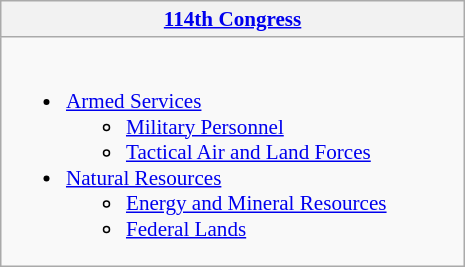<table class="wikitable" style="width:22em; float:right; clear:right; margin-left:1em; font-size:88%">
<tr>
<th><a href='#'>114th Congress</a> </th>
</tr>
<tr>
<td><br><ul><li><a href='#'>Armed Services</a><ul><li><a href='#'>Military Personnel</a></li><li><a href='#'>Tactical Air and Land Forces</a></li></ul></li><li><a href='#'>Natural Resources</a><ul><li><a href='#'>Energy and Mineral Resources</a></li><li><a href='#'>Federal Lands</a></li></ul></li></ul></td>
</tr>
</table>
